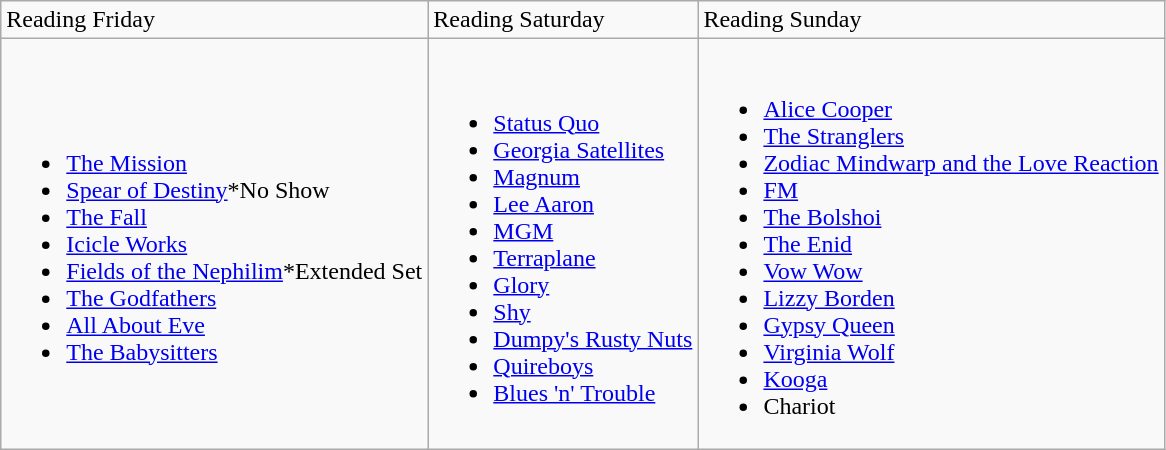<table class="wikitable">
<tr>
<td>Reading Friday</td>
<td>Reading Saturday</td>
<td>Reading Sunday</td>
</tr>
<tr>
<td><br><ul><li><a href='#'>The Mission</a></li><li><a href='#'>Spear of Destiny</a>*No Show</li><li><a href='#'>The Fall</a></li><li><a href='#'>Icicle Works</a></li><li><a href='#'>Fields of the Nephilim</a>*Extended Set</li><li><a href='#'>The Godfathers</a></li><li><a href='#'>All About Eve</a></li><li><a href='#'>The Babysitters</a></li></ul></td>
<td><br><ul><li><a href='#'>Status Quo</a></li><li><a href='#'>Georgia Satellites</a></li><li><a href='#'>Magnum</a></li><li><a href='#'>Lee Aaron</a></li><li><a href='#'>MGM</a></li><li><a href='#'>Terraplane</a></li><li><a href='#'>Glory</a></li><li><a href='#'>Shy</a></li><li><a href='#'>Dumpy's Rusty Nuts</a></li><li><a href='#'>Quireboys</a></li><li><a href='#'>Blues 'n' Trouble</a></li></ul></td>
<td><br><ul><li><a href='#'>Alice Cooper</a></li><li><a href='#'>The Stranglers</a></li><li><a href='#'>Zodiac Mindwarp and the Love Reaction</a></li><li><a href='#'>FM</a></li><li><a href='#'>The Bolshoi</a></li><li><a href='#'>The Enid</a></li><li><a href='#'>Vow Wow</a></li><li><a href='#'>Lizzy Borden</a></li><li><a href='#'>Gypsy Queen</a></li><li><a href='#'>Virginia Wolf</a></li><li><a href='#'>Kooga</a></li><li>Chariot</li></ul></td>
</tr>
</table>
